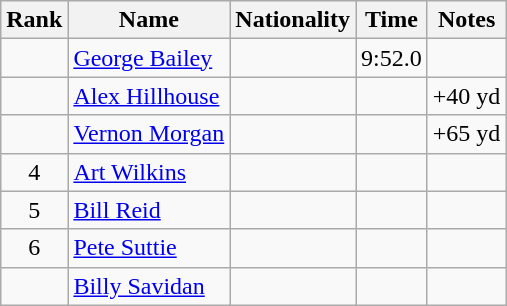<table class="wikitable sortable" style=" text-align:center">
<tr>
<th>Rank</th>
<th>Name</th>
<th>Nationality</th>
<th>Time</th>
<th>Notes</th>
</tr>
<tr>
<td></td>
<td align=left><a href='#'>George Bailey</a></td>
<td align=left></td>
<td>9:52.0</td>
<td></td>
</tr>
<tr>
<td></td>
<td align=left><a href='#'>Alex Hillhouse</a></td>
<td align=left></td>
<td></td>
<td>+40 yd</td>
</tr>
<tr>
<td></td>
<td align=left><a href='#'>Vernon Morgan</a></td>
<td align=left></td>
<td></td>
<td>+65 yd</td>
</tr>
<tr>
<td>4</td>
<td align=left><a href='#'>Art Wilkins</a></td>
<td align=left></td>
<td></td>
<td></td>
</tr>
<tr>
<td>5</td>
<td align=left><a href='#'>Bill Reid</a></td>
<td align=left></td>
<td></td>
<td></td>
</tr>
<tr>
<td>6</td>
<td align=left><a href='#'>Pete Suttie</a></td>
<td align=left></td>
<td></td>
<td></td>
</tr>
<tr>
<td></td>
<td align=left><a href='#'>Billy Savidan</a></td>
<td align=left></td>
<td></td>
<td></td>
</tr>
</table>
